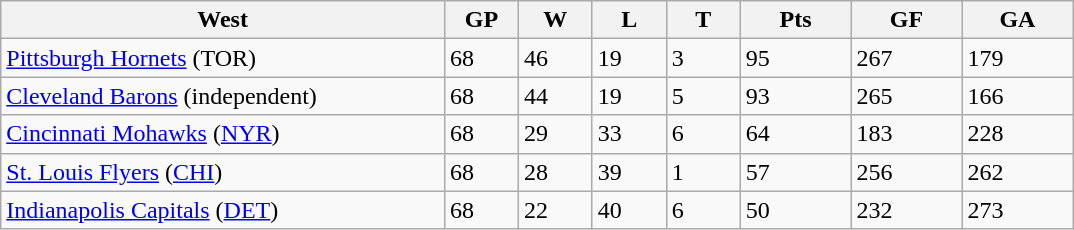<table class="wikitable">
<tr>
<th bgcolor="#DDDDFF" width="30%">West</th>
<th bgcolor="#DDDDFF" width="5%">GP</th>
<th bgcolor="#DDDDFF" width="5%">W</th>
<th bgcolor="#DDDDFF" width="5%">L</th>
<th bgcolor="#DDDDFF" width="5%">T</th>
<th bgcolor="#DDDDFF" width="7.5%">Pts</th>
<th bgcolor="#DDDDFF" width="7.5%">GF</th>
<th bgcolor="#DDDDFF" width="7.5%">GA</th>
</tr>
<tr>
<td><a href='#'>Pittsburgh Hornets</a> (TOR)</td>
<td>68</td>
<td>46</td>
<td>19</td>
<td>3</td>
<td>95</td>
<td>267</td>
<td>179</td>
</tr>
<tr>
<td><a href='#'>Cleveland Barons</a> (independent)</td>
<td>68</td>
<td>44</td>
<td>19</td>
<td>5</td>
<td>93</td>
<td>265</td>
<td>166</td>
</tr>
<tr>
<td><a href='#'>Cincinnati Mohawks</a> (<a href='#'>NYR</a>)</td>
<td>68</td>
<td>29</td>
<td>33</td>
<td>6</td>
<td>64</td>
<td>183</td>
<td>228</td>
</tr>
<tr>
<td><a href='#'>St. Louis Flyers</a> (<a href='#'>CHI</a>)</td>
<td>68</td>
<td>28</td>
<td>39</td>
<td>1</td>
<td>57</td>
<td>256</td>
<td>262</td>
</tr>
<tr>
<td><a href='#'>Indianapolis Capitals</a> (<a href='#'>DET</a>)</td>
<td>68</td>
<td>22</td>
<td>40</td>
<td>6</td>
<td>50</td>
<td>232</td>
<td>273</td>
</tr>
</table>
